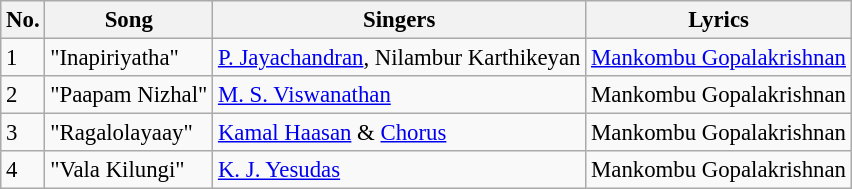<table class="wikitable" style="font-size:95%;">
<tr>
<th>No.</th>
<th>Song</th>
<th>Singers</th>
<th>Lyrics</th>
</tr>
<tr>
<td>1</td>
<td>"Inapiriyatha"</td>
<td><a href='#'>P. Jayachandran</a>, Nilambur Karthikeyan</td>
<td><a href='#'>Mankombu Gopalakrishnan</a></td>
</tr>
<tr>
<td>2</td>
<td>"Paapam Nizhal"</td>
<td><a href='#'>M. S. Viswanathan</a></td>
<td>Mankombu Gopalakrishnan</td>
</tr>
<tr>
<td>3</td>
<td>"Ragalolayaay"</td>
<td><a href='#'>Kamal Haasan</a> & <a href='#'>Chorus</a></td>
<td>Mankombu Gopalakrishnan</td>
</tr>
<tr>
<td>4</td>
<td>"Vala Kilungi"</td>
<td><a href='#'>K. J. Yesudas</a></td>
<td>Mankombu Gopalakrishnan</td>
</tr>
</table>
